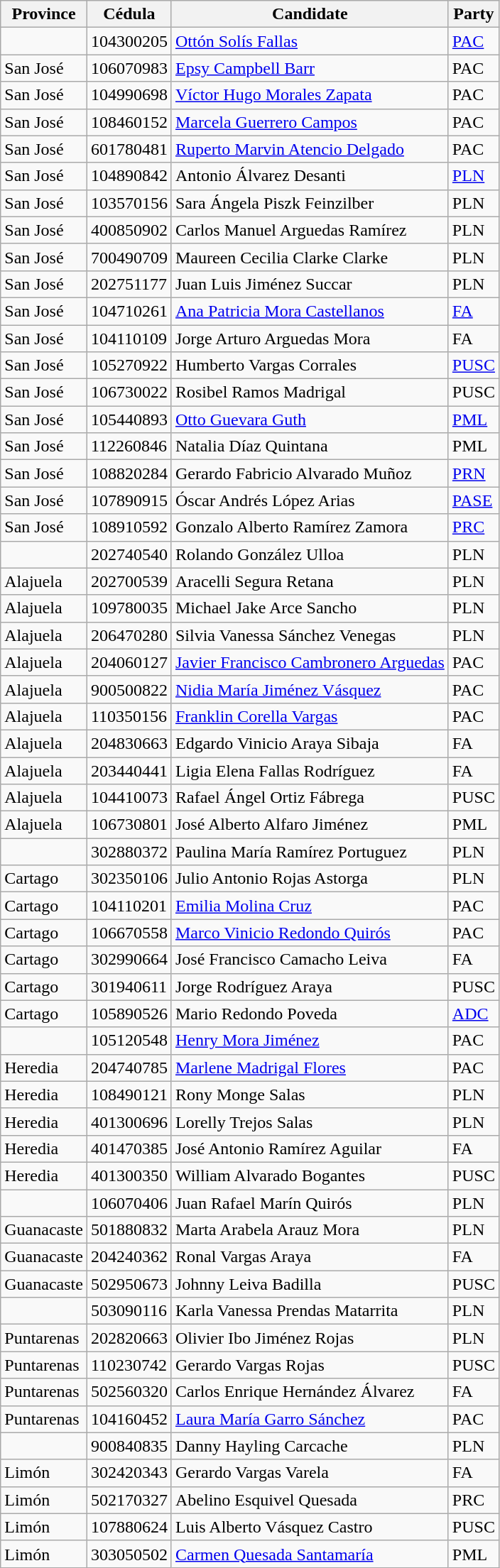<table class="wikitable sortable" style="border:1px;">
<tr>
<th>Province</th>
<th>Cédula</th>
<th>Candidate</th>
<th>Party</th>
</tr>
<tr>
<td></td>
<td>104300205</td>
<td><a href='#'>Ottón Solís Fallas</a></td>
<td><a href='#'>PAC</a></td>
</tr>
<tr>
<td>San José</td>
<td>106070983</td>
<td><a href='#'>Epsy Campbell Barr</a></td>
<td>PAC</td>
</tr>
<tr>
<td>San José</td>
<td>104990698</td>
<td><a href='#'>Víctor Hugo Morales Zapata</a></td>
<td>PAC</td>
</tr>
<tr>
<td>San José</td>
<td>108460152</td>
<td><a href='#'>Marcela Guerrero Campos</a></td>
<td>PAC</td>
</tr>
<tr>
<td>San José</td>
<td>601780481</td>
<td><a href='#'>Ruperto Marvin Atencio Delgado</a></td>
<td>PAC</td>
</tr>
<tr>
<td>San José</td>
<td>104890842</td>
<td>Antonio Álvarez Desanti</td>
<td><a href='#'>PLN</a></td>
</tr>
<tr>
<td>San José</td>
<td>103570156</td>
<td>Sara Ángela Piszk Feinzilber</td>
<td>PLN</td>
</tr>
<tr>
<td>San José</td>
<td>400850902</td>
<td>Carlos Manuel Arguedas Ramírez</td>
<td>PLN</td>
</tr>
<tr>
<td>San José</td>
<td>700490709</td>
<td>Maureen Cecilia Clarke Clarke</td>
<td>PLN</td>
</tr>
<tr>
<td>San José</td>
<td>202751177</td>
<td>Juan Luis Jiménez Succar</td>
<td>PLN</td>
</tr>
<tr>
<td>San José</td>
<td>104710261</td>
<td><a href='#'>Ana Patricia Mora Castellanos</a></td>
<td><a href='#'>FA</a></td>
</tr>
<tr>
<td>San José</td>
<td>104110109</td>
<td>Jorge Arturo Arguedas Mora</td>
<td>FA</td>
</tr>
<tr>
<td>San José</td>
<td>105270922</td>
<td>Humberto Vargas Corrales</td>
<td><a href='#'>PUSC</a></td>
</tr>
<tr>
<td>San José</td>
<td>106730022</td>
<td>Rosibel Ramos Madrigal</td>
<td>PUSC</td>
</tr>
<tr>
<td>San José</td>
<td>105440893</td>
<td><a href='#'>Otto Guevara Guth</a></td>
<td><a href='#'>PML</a></td>
</tr>
<tr>
<td>San José</td>
<td>112260846</td>
<td>Natalia Díaz Quintana</td>
<td>PML</td>
</tr>
<tr>
<td>San José</td>
<td>108820284</td>
<td>Gerardo Fabricio Alvarado Muñoz</td>
<td><a href='#'>PRN</a></td>
</tr>
<tr>
<td>San José</td>
<td>107890915</td>
<td>Óscar Andrés López Arias</td>
<td><a href='#'>PASE</a></td>
</tr>
<tr>
<td>San José</td>
<td>108910592</td>
<td>Gonzalo Alberto Ramírez Zamora</td>
<td><a href='#'>PRC</a></td>
</tr>
<tr>
<td></td>
<td>202740540</td>
<td>Rolando González Ulloa</td>
<td>PLN</td>
</tr>
<tr>
<td>Alajuela</td>
<td>202700539</td>
<td>Aracelli Segura Retana</td>
<td>PLN</td>
</tr>
<tr>
<td>Alajuela</td>
<td>109780035</td>
<td>Michael Jake Arce Sancho</td>
<td>PLN</td>
</tr>
<tr>
<td>Alajuela</td>
<td>206470280</td>
<td>Silvia Vanessa Sánchez Venegas</td>
<td>PLN</td>
</tr>
<tr>
<td>Alajuela</td>
<td>204060127</td>
<td><a href='#'>Javier Francisco Cambronero Arguedas</a></td>
<td>PAC</td>
</tr>
<tr>
<td>Alajuela</td>
<td>900500822</td>
<td><a href='#'>Nidia María Jiménez Vásquez</a></td>
<td>PAC</td>
</tr>
<tr>
<td>Alajuela</td>
<td>110350156</td>
<td><a href='#'>Franklin Corella Vargas</a></td>
<td>PAC</td>
</tr>
<tr>
<td>Alajuela</td>
<td>204830663</td>
<td>Edgardo Vinicio Araya Sibaja</td>
<td>FA</td>
</tr>
<tr>
<td>Alajuela</td>
<td>203440441</td>
<td>Ligia Elena Fallas Rodríguez</td>
<td>FA</td>
</tr>
<tr>
<td>Alajuela</td>
<td>104410073</td>
<td>Rafael Ángel Ortiz Fábrega</td>
<td>PUSC</td>
</tr>
<tr>
<td>Alajuela</td>
<td>106730801</td>
<td>José Alberto Alfaro Jiménez</td>
<td>PML</td>
</tr>
<tr>
<td></td>
<td>302880372</td>
<td>Paulina María Ramírez Portuguez</td>
<td>PLN</td>
</tr>
<tr>
<td>Cartago</td>
<td>302350106</td>
<td>Julio Antonio Rojas Astorga</td>
<td>PLN</td>
</tr>
<tr>
<td>Cartago</td>
<td>104110201</td>
<td><a href='#'>Emilia Molina Cruz</a></td>
<td>PAC</td>
</tr>
<tr>
<td>Cartago</td>
<td>106670558</td>
<td><a href='#'>Marco Vinicio Redondo Quirós</a></td>
<td>PAC</td>
</tr>
<tr>
<td>Cartago</td>
<td>302990664</td>
<td>José Francisco Camacho Leiva</td>
<td>FA</td>
</tr>
<tr>
<td>Cartago</td>
<td>301940611</td>
<td>Jorge Rodríguez Araya</td>
<td>PUSC</td>
</tr>
<tr>
<td>Cartago</td>
<td>105890526</td>
<td>Mario Redondo Poveda</td>
<td><a href='#'>ADC</a></td>
</tr>
<tr>
<td></td>
<td>105120548</td>
<td><a href='#'>Henry Mora Jiménez</a></td>
<td>PAC</td>
</tr>
<tr>
<td>Heredia</td>
<td>204740785</td>
<td><a href='#'>Marlene Madrigal Flores</a></td>
<td>PAC</td>
</tr>
<tr>
<td>Heredia</td>
<td>108490121</td>
<td>Rony Monge Salas</td>
<td>PLN</td>
</tr>
<tr>
<td>Heredia</td>
<td>401300696</td>
<td>Lorelly Trejos Salas</td>
<td>PLN</td>
</tr>
<tr>
<td>Heredia</td>
<td>401470385</td>
<td>José Antonio Ramírez Aguilar</td>
<td>FA</td>
</tr>
<tr>
<td>Heredia</td>
<td>401300350</td>
<td>William Alvarado Bogantes</td>
<td>PUSC</td>
</tr>
<tr>
<td></td>
<td>106070406</td>
<td>Juan Rafael Marín Quirós</td>
<td>PLN</td>
</tr>
<tr>
<td>Guanacaste</td>
<td>501880832</td>
<td>Marta Arabela Arauz Mora</td>
<td>PLN</td>
</tr>
<tr>
<td>Guanacaste</td>
<td>204240362</td>
<td>Ronal Vargas Araya</td>
<td>FA</td>
</tr>
<tr>
<td>Guanacaste</td>
<td>502950673</td>
<td>Johnny Leiva Badilla</td>
<td>PUSC</td>
</tr>
<tr>
<td></td>
<td>503090116</td>
<td>Karla Vanessa Prendas Matarrita</td>
<td>PLN</td>
</tr>
<tr>
<td>Puntarenas</td>
<td>202820663</td>
<td>Olivier Ibo Jiménez Rojas</td>
<td>PLN</td>
</tr>
<tr>
<td>Puntarenas</td>
<td>110230742</td>
<td>Gerardo Vargas Rojas</td>
<td>PUSC</td>
</tr>
<tr>
<td>Puntarenas</td>
<td>502560320</td>
<td>Carlos Enrique Hernández Álvarez</td>
<td>FA</td>
</tr>
<tr>
<td>Puntarenas</td>
<td>104160452</td>
<td><a href='#'>Laura María Garro Sánchez</a></td>
<td>PAC</td>
</tr>
<tr>
<td></td>
<td>900840835</td>
<td>Danny Hayling Carcache</td>
<td>PLN</td>
</tr>
<tr>
<td>Limón</td>
<td>302420343</td>
<td>Gerardo Vargas Varela</td>
<td>FA</td>
</tr>
<tr>
<td>Limón</td>
<td>502170327</td>
<td>Abelino Esquivel Quesada</td>
<td>PRC</td>
</tr>
<tr>
<td>Limón</td>
<td>107880624</td>
<td>Luis Alberto Vásquez Castro</td>
<td>PUSC</td>
</tr>
<tr>
<td>Limón</td>
<td>303050502</td>
<td><a href='#'>Carmen Quesada Santamaría</a></td>
<td>PML</td>
</tr>
</table>
